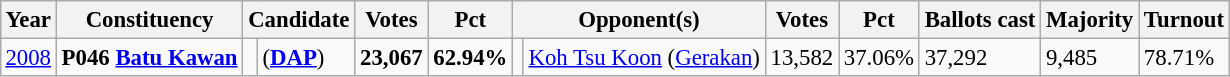<table class="wikitable" style="margin:0.5em ; font-size:95%">
<tr>
<th>Year</th>
<th>Constituency</th>
<th colspan=2>Candidate</th>
<th>Votes</th>
<th>Pct</th>
<th colspan=2>Opponent(s)</th>
<th>Votes</th>
<th>Pct</th>
<th>Ballots cast</th>
<th>Majority</th>
<th>Turnout</th>
</tr>
<tr>
<td><a href='#'>2008</a></td>
<td><strong>P046 <a href='#'>Batu Kawan</a></strong></td>
<td></td>
<td> (<a href='#'><strong>DAP</strong></a>)</td>
<td align="right"><strong>23,067</strong></td>
<td><strong>62.94%</strong></td>
<td></td>
<td><a href='#'>Koh Tsu Koon</a> (<a href='#'>Gerakan</a>)</td>
<td align="right">13,582</td>
<td>37.06%</td>
<td>37,292</td>
<td>9,485</td>
<td>78.71%</td>
</tr>
</table>
